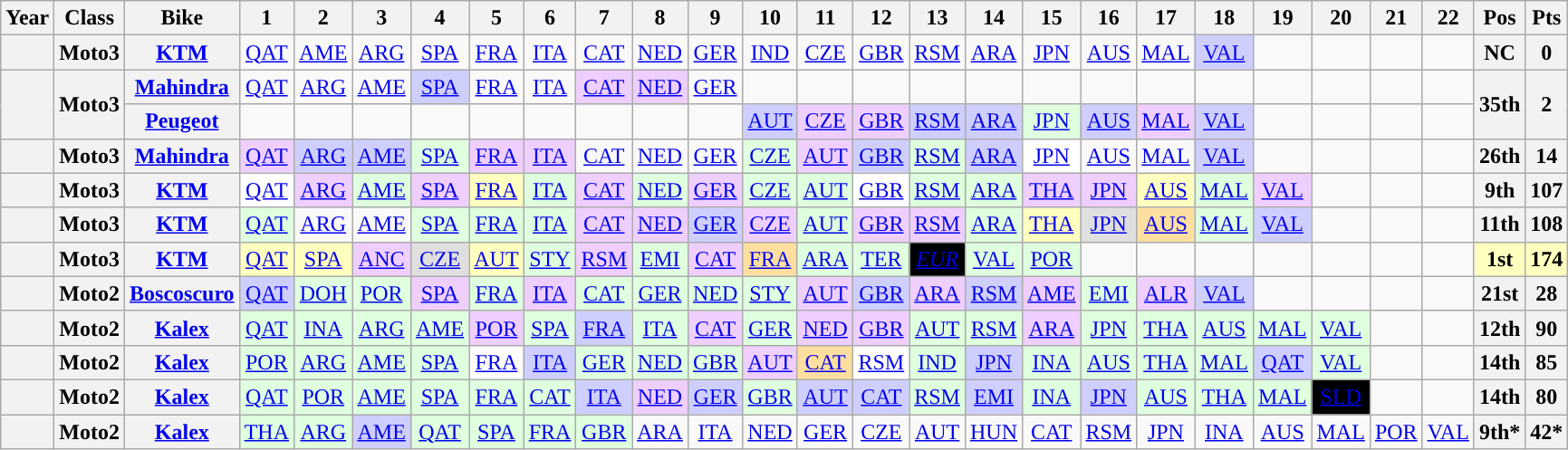<table class="wikitable" style="text-align:center;">
<tr>
<th>Year</th>
<th>Class</th>
<th>Bike</th>
<th>1</th>
<th>2</th>
<th>3</th>
<th>4</th>
<th>5</th>
<th>6</th>
<th>7</th>
<th>8</th>
<th>9</th>
<th>10</th>
<th>11</th>
<th>12</th>
<th>13</th>
<th>14</th>
<th>15</th>
<th>16</th>
<th>17</th>
<th>18</th>
<th>19</th>
<th>20</th>
<th>21</th>
<th>22</th>
<th>Pos</th>
<th>Pts</th>
</tr>
<tr>
<th></th>
<th>Moto3</th>
<th><a href='#'>KTM</a></th>
<td><a href='#'>QAT</a></td>
<td><a href='#'>AME</a></td>
<td><a href='#'>ARG</a></td>
<td><a href='#'>SPA</a></td>
<td><a href='#'>FRA</a></td>
<td><a href='#'>ITA</a></td>
<td><a href='#'>CAT</a></td>
<td><a href='#'>NED</a></td>
<td><a href='#'>GER</a></td>
<td><a href='#'>IND</a></td>
<td><a href='#'>CZE</a></td>
<td><a href='#'>GBR</a></td>
<td><a href='#'>RSM</a></td>
<td><a href='#'>ARA</a></td>
<td><a href='#'>JPN</a></td>
<td><a href='#'>AUS</a></td>
<td><a href='#'>MAL</a></td>
<td style="background:#cfcfff;"><a href='#'>VAL</a><br></td>
<td></td>
<td></td>
<td></td>
<td></td>
<th>NC</th>
<th>0</th>
</tr>
<tr>
<th rowspan="2"></th>
<th rowspan="2">Moto3</th>
<th><a href='#'>Mahindra</a></th>
<td><a href='#'>QAT</a></td>
<td><a href='#'>ARG</a></td>
<td><a href='#'>AME</a></td>
<td style="background:#CFCFFF;"><a href='#'>SPA</a><br></td>
<td><a href='#'>FRA</a></td>
<td><a href='#'>ITA</a></td>
<td style="background:#EFCFFF;"><a href='#'>CAT</a><br></td>
<td style="background:#EFCFFF;"><a href='#'>NED</a><br></td>
<td><a href='#'>GER</a></td>
<td></td>
<td></td>
<td></td>
<td></td>
<td></td>
<td></td>
<td></td>
<td></td>
<td></td>
<td></td>
<td></td>
<td></td>
<td></td>
<th rowspan="2">35th</th>
<th rowspan="2">2</th>
</tr>
<tr>
<th><a href='#'>Peugeot</a></th>
<td></td>
<td></td>
<td></td>
<td></td>
<td></td>
<td></td>
<td></td>
<td></td>
<td></td>
<td style="background:#CFCFFF;"><a href='#'>AUT</a><br></td>
<td style="background:#EFCFFF;"><a href='#'>CZE</a><br></td>
<td style="background:#EFCFFF;"><a href='#'>GBR</a><br></td>
<td style="background:#CFCFFF;"><a href='#'>RSM</a><br></td>
<td style="background:#CFCFFF;"><a href='#'>ARA</a><br></td>
<td style="background:#DFFFDF;"><a href='#'>JPN</a><br></td>
<td style="background:#CFCFFF;"><a href='#'>AUS</a><br></td>
<td style="background:#EFCFFF;"><a href='#'>MAL</a><br></td>
<td style="background:#CFCFFF;"><a href='#'>VAL</a><br></td>
<td></td>
<td></td>
<td></td>
</tr>
<tr>
<th></th>
<th>Moto3</th>
<th><a href='#'>Mahindra</a></th>
<td style="background:#EFCFFF;"><a href='#'>QAT</a><br></td>
<td style="background:#CFCFFF;"><a href='#'>ARG</a><br></td>
<td style="background:#CFCFFF;"><a href='#'>AME</a><br></td>
<td style="background:#DFFFDF;"><a href='#'>SPA</a><br></td>
<td style="background:#EFCFFF;"><a href='#'>FRA</a><br></td>
<td style="background:#EFCFFF;"><a href='#'>ITA</a><br></td>
<td><a href='#'>CAT</a></td>
<td><a href='#'>NED</a></td>
<td><a href='#'>GER</a></td>
<td style="background:#DFFFDF;"><a href='#'>CZE</a><br></td>
<td style="background:#EFCFFF;"><a href='#'>AUT</a><br></td>
<td style="background:#CFCFFF;"><a href='#'>GBR</a><br></td>
<td style="background:#DFFFDF;"><a href='#'>RSM</a><br></td>
<td style="background:#CFCFFF;"><a href='#'>ARA</a><br></td>
<td style="background:#FFFFFF;"><a href='#'>JPN</a><br></td>
<td><a href='#'>AUS</a></td>
<td><a href='#'>MAL</a></td>
<td style="background:#CFCFFF;"><a href='#'>VAL</a><br></td>
<td></td>
<td></td>
<td></td>
<td></td>
<th>26th</th>
<th>14</th>
</tr>
<tr>
<th></th>
<th>Moto3</th>
<th><a href='#'>KTM</a></th>
<td style="background:#FFFFFF;"><a href='#'>QAT</a><br></td>
<td style="background:#EFCFFF;"><a href='#'>ARG</a><br></td>
<td style="background:#DFFFDF;"><a href='#'>AME</a><br></td>
<td style="background:#EFCFFF;"><a href='#'>SPA</a><br></td>
<td style="background:#FFFFBF;"><a href='#'>FRA</a><br></td>
<td style="background:#DFFFDF;"><a href='#'>ITA</a><br></td>
<td style="background:#EFCFFF;"><a href='#'>CAT</a><br></td>
<td style="background:#DFFFDF;"><a href='#'>NED</a><br></td>
<td style="background:#EFCFFF;"><a href='#'>GER</a><br></td>
<td style="background:#DFFFDF;"><a href='#'>CZE</a><br></td>
<td style="background:#DFFFDF;"><a href='#'>AUT</a><br></td>
<td style="background:#FFFFFF;"><a href='#'>GBR</a><br></td>
<td style="background:#DFFFDF;"><a href='#'>RSM</a><br></td>
<td style="background:#DFFFDF;"><a href='#'>ARA</a><br></td>
<td style="background:#EFCFFF;"><a href='#'>THA</a><br></td>
<td style="background:#EFCFFF;"><a href='#'>JPN</a><br></td>
<td style="background:#FFFFBF;"><a href='#'>AUS</a><br></td>
<td style="background:#DFFFDF;"><a href='#'>MAL</a><br></td>
<td style="background:#EFCFFF;"><a href='#'>VAL</a><br></td>
<td></td>
<td></td>
<td></td>
<th>9th</th>
<th>107</th>
</tr>
<tr>
<th></th>
<th>Moto3</th>
<th><a href='#'>KTM</a></th>
<td style="background:#dfffdf;"><a href='#'>QAT</a><br></td>
<td><a href='#'>ARG</a></td>
<td><a href='#'>AME</a></td>
<td style="background:#dfffdf;"><a href='#'>SPA</a><br></td>
<td style="background:#dfffdf;"><a href='#'>FRA</a><br></td>
<td style="background:#dfffdf;"><a href='#'>ITA</a><br></td>
<td style="background:#efcfff;"><a href='#'>CAT</a><br></td>
<td style="background:#efcfff;"><a href='#'>NED</a><br></td>
<td style="background:#cfcfff;"><a href='#'>GER</a><br></td>
<td style="background:#efcfff;"><a href='#'>CZE</a><br></td>
<td style="background:#dfffdf;"><a href='#'>AUT</a><br></td>
<td style="background:#efcfff;"><a href='#'>GBR</a><br></td>
<td style="background:#efcfff;"><a href='#'>RSM</a><br></td>
<td style="background:#dfffdf;"><a href='#'>ARA</a><br></td>
<td style="background:#ffffbf;"><a href='#'>THA</a><br></td>
<td style="background:#dfdfdf;"><a href='#'>JPN</a><br></td>
<td style="background:#ffdf9f;"><a href='#'>AUS</a><br></td>
<td style="background:#dfffdf;"><a href='#'>MAL</a><br></td>
<td style="background:#cfcfff;"><a href='#'>VAL</a><br></td>
<td></td>
<td></td>
<td></td>
<th>11th</th>
<th>108</th>
</tr>
<tr>
<th></th>
<th>Moto3</th>
<th><a href='#'>KTM</a></th>
<td style="background:#ffffbf;"><a href='#'>QAT</a><br></td>
<td style="background:#ffffbf;"><a href='#'>SPA</a><br></td>
<td style="background:#efcfff;"><a href='#'>ANC</a><br></td>
<td style="background:#dfdfdf;"><a href='#'>CZE</a><br></td>
<td style="background:#ffffbf;"><a href='#'>AUT</a><br></td>
<td style="background:#dfffdf;"><a href='#'>STY</a><br></td>
<td style="background:#efcfff;"><a href='#'>RSM</a><br></td>
<td style="background:#dfffdf;"><a href='#'>EMI</a><br></td>
<td style="background:#efcfff;"><a href='#'>CAT</a><br></td>
<td style="background:#ffdf9f;"><a href='#'>FRA</a><br></td>
<td style="background:#dfffdf;"><a href='#'>ARA</a><br></td>
<td style="background:#dfffdf;"><a href='#'>TER</a><br></td>
<td style="background:#000000; color:#FFFFFF;"><em><a href='#'><span>EUR</span></a></em><br></td>
<td style="background:#dfffdf;"><a href='#'>VAL</a><br></td>
<td style="background:#dfffdf;"><a href='#'>POR</a><br></td>
<td></td>
<td></td>
<td></td>
<td></td>
<td></td>
<td></td>
<td></td>
<th style="background:#ffffbf;">1st</th>
<th style="background:#ffffbf;">174</th>
</tr>
<tr>
<th></th>
<th>Moto2</th>
<th><a href='#'>Boscoscuro</a></th>
<td style="background:#cfcfff;"><a href='#'>QAT</a><br></td>
<td style="background:#dfffdf;"><a href='#'>DOH</a><br></td>
<td style="background:#dfffdf;"><a href='#'>POR</a><br></td>
<td style="background:#efcfff;"><a href='#'>SPA</a><br></td>
<td style="background:#dfffdf;"><a href='#'>FRA</a><br></td>
<td style="background:#efcfff;"><a href='#'>ITA</a><br></td>
<td style="background:#dfffdf;"><a href='#'>CAT</a><br></td>
<td style="background:#dfffdf;"><a href='#'>GER</a><br></td>
<td style="background:#dfffdf;"><a href='#'>NED</a><br></td>
<td style="background:#dfffdf;"><a href='#'>STY</a><br></td>
<td style="background:#efcfff;"><a href='#'>AUT</a><br></td>
<td style="background:#cfcfff;"><a href='#'>GBR</a><br></td>
<td style="background:#efcfff;"><a href='#'>ARA</a><br></td>
<td style="background:#cfcfff;"><a href='#'>RSM</a><br></td>
<td style="background:#efcfff;"><a href='#'>AME</a><br></td>
<td style="background:#dfffdf;"><a href='#'>EMI</a><br></td>
<td style="background:#efcfff;"><a href='#'>ALR</a><br></td>
<td style="background:#cfcfff;"><a href='#'>VAL</a><br></td>
<td></td>
<td></td>
<td></td>
<td></td>
<th>21st</th>
<th>28</th>
</tr>
<tr>
<th></th>
<th>Moto2</th>
<th><a href='#'>Kalex</a></th>
<td style="background:#dfffdf;"><a href='#'>QAT</a><br></td>
<td style="background:#dfffdf;"><a href='#'>INA</a><br></td>
<td style="background:#dfffdf;"><a href='#'>ARG</a><br></td>
<td style="background:#dfffdf;"><a href='#'>AME</a><br></td>
<td style="background:#efcfff;"><a href='#'>POR</a><br></td>
<td style="background:#dfffdf;"><a href='#'>SPA</a><br></td>
<td style="background:#cfcfff;"><a href='#'>FRA</a><br></td>
<td style="background:#dfffdf;"><a href='#'>ITA</a><br></td>
<td style="background:#efcfff;"><a href='#'>CAT</a><br></td>
<td style="background:#dfffdf;"><a href='#'>GER</a><br></td>
<td style="background:#efcfff;"><a href='#'>NED</a><br></td>
<td style="background:#efcfff;"><a href='#'>GBR</a><br></td>
<td style="background:#dfffdf;"><a href='#'>AUT</a><br></td>
<td style="background:#dfffdf;"><a href='#'>RSM</a><br></td>
<td style="background:#efcfff;"><a href='#'>ARA</a><br></td>
<td style="background:#dfffdf;"><a href='#'>JPN</a><br></td>
<td style="background:#dfffdf;"><a href='#'>THA</a><br></td>
<td style="background:#dfffdf;"><a href='#'>AUS</a><br></td>
<td style="background:#dfffdf;"><a href='#'>MAL</a><br></td>
<td style="background:#dfffdf;"><a href='#'>VAL</a><br></td>
<td></td>
<td></td>
<th>12th</th>
<th>90</th>
</tr>
<tr>
<th></th>
<th>Moto2</th>
<th><a href='#'>Kalex</a></th>
<td style="background:#dfffdf;"><a href='#'>POR</a><br></td>
<td style="background:#dfffdf;"><a href='#'>ARG</a><br></td>
<td style="background:#dfffdf;"><a href='#'>AME</a><br></td>
<td style="background:#dfffdf;"><a href='#'>SPA</a><br></td>
<td style="background:#ffffff;"><a href='#'>FRA</a><br></td>
<td style="background:#cfcfff;"><a href='#'>ITA</a><br></td>
<td style="background:#dfffdf;"><a href='#'>GER</a><br></td>
<td style="background:#dfffdf;"><a href='#'>NED</a><br></td>
<td style="background:#dfffdf;"><a href='#'>GBR</a><br></td>
<td style="background:#efcfff;"><a href='#'>AUT</a><br></td>
<td style="background:#ffdf9f;"><a href='#'>CAT</a><br></td>
<td style="background:#ffffff;"><a href='#'>RSM</a><br></td>
<td style="background:#dfffdf;"><a href='#'>IND</a><br></td>
<td style="background:#cfcfff;"><a href='#'>JPN</a><br></td>
<td style="background:#dfffdf;"><a href='#'>INA</a><br></td>
<td style="background:#dfffdf;"><a href='#'>AUS</a><br></td>
<td style="background:#dfffdf;"><a href='#'>THA</a><br></td>
<td style="background:#dfffdf;"><a href='#'>MAL</a><br></td>
<td style="background:#cfcfff;"><a href='#'>QAT</a><br></td>
<td style="background:#dfffdf;"><a href='#'>VAL</a><br></td>
<td></td>
<td></td>
<th>14th</th>
<th>85</th>
</tr>
<tr>
<th></th>
<th>Moto2</th>
<th><a href='#'>Kalex</a></th>
<td style="background:#DFFFDF;"><a href='#'>QAT</a><br></td>
<td style="background:#DFFFDF;"><a href='#'>POR</a><br></td>
<td style="background:#DFFFDF;"><a href='#'>AME</a><br></td>
<td style="background:#DFFFDF;"><a href='#'>SPA</a><br></td>
<td style="background:#DFFFDF;"><a href='#'>FRA</a><br></td>
<td style="background:#DFFFDF;"><a href='#'>CAT</a><br></td>
<td style="background:#CFCFFF;"><a href='#'>ITA</a><br></td>
<td style="background:#EFCFFF;"><a href='#'>NED</a><br></td>
<td style="background:#CFCFFF;"><a href='#'>GER</a><br></td>
<td style="background:#DFFFDF;"><a href='#'>GBR</a><br></td>
<td style="background:#CFCFFF;"><a href='#'>AUT</a><br></td>
<td style="background:#CFCFFF;"><a href='#'>CAT</a><br></td>
<td style="background:#DFFFDF;"><a href='#'>RSM</a><br></td>
<td style="background:#CFCFFF;"><a href='#'>EMI</a><br></td>
<td style="background:#DFFFDF;"><a href='#'>INA</a><br></td>
<td style="background:#CFCFFF;"><a href='#'>JPN</a><br></td>
<td style="background:#DFFFDF;"><a href='#'>AUS</a><br></td>
<td style="background:#DFFFDF;"><a href='#'>THA</a><br></td>
<td style="background:#DFFFDF;"><a href='#'>MAL</a><br></td>
<td style="background:#000000; color:#FFFFFF;"><a href='#'><span>SLD</span></a><br></td>
<td></td>
<td></td>
<th>14th</th>
<th>80</th>
</tr>
<tr>
<th></th>
<th>Moto2</th>
<th><a href='#'>Kalex</a></th>
<td style="background:#DFFFDF;"><a href='#'>THA</a><br></td>
<td style="background:#DFFFDF;"><a href='#'>ARG</a><br></td>
<td style="background:#CFCFFF;"><a href='#'>AME</a><br></td>
<td style="background:#DFFFDF;"><a href='#'>QAT</a><br></td>
<td style="background:#DFFFDF;"><a href='#'>SPA</a><br></td>
<td style="background:#DFFFDF;"><a href='#'>FRA</a><br></td>
<td style="background:#DFFFDF;"><a href='#'>GBR</a><br></td>
<td style="background:#;"><a href='#'>ARA</a><br></td>
<td style="background:#;"><a href='#'>ITA</a><br></td>
<td style="background:#;"><a href='#'>NED</a><br></td>
<td style="background:#;"><a href='#'>GER</a><br></td>
<td style="background:#;"><a href='#'>CZE</a><br></td>
<td style="background:#;"><a href='#'>AUT</a><br></td>
<td style="background:#;"><a href='#'>HUN</a><br></td>
<td style="background:#;"><a href='#'>CAT</a><br></td>
<td style="background:#;"><a href='#'>RSM</a><br></td>
<td style="background:#;"><a href='#'>JPN</a><br></td>
<td style="background:#;"><a href='#'>INA</a><br></td>
<td style="background:#;"><a href='#'>AUS</a><br></td>
<td style="background:#;"><a href='#'>MAL</a><br></td>
<td style="background:#;"><a href='#'>POR</a><br></td>
<td style="background:#;"><a href='#'>VAL</a><br></td>
<th>9th*</th>
<th>42*</th>
</tr>
</table>
